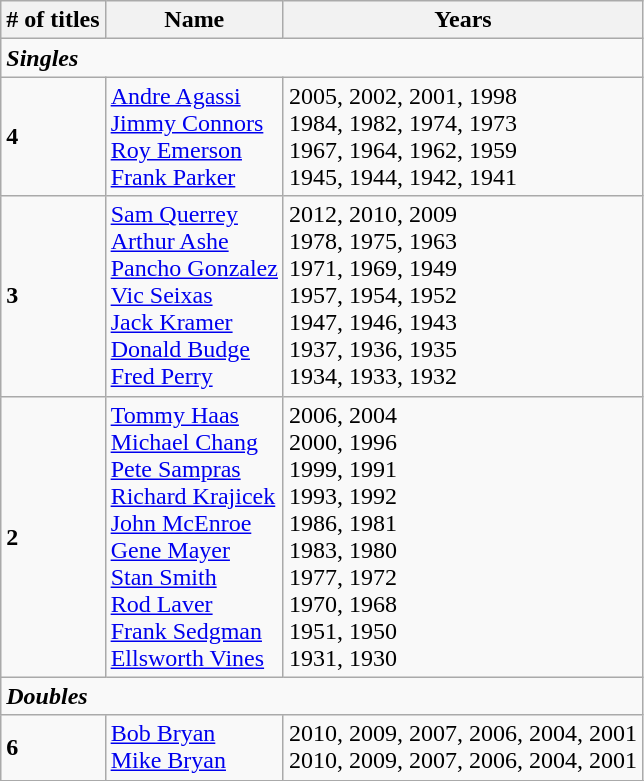<table class="wikitable">
<tr>
<th><strong># of titles</strong></th>
<th><strong>Name</strong></th>
<th><strong>Years</strong></th>
</tr>
<tr>
<td colspan=3><strong><em>Singles</em></strong></td>
</tr>
<tr>
<td><strong>4</strong></td>
<td> <a href='#'>Andre Agassi</a> <br> <a href='#'>Jimmy Connors</a> <br> <a href='#'>Roy Emerson</a> <br> <a href='#'>Frank Parker</a></td>
<td>2005, 2002, 2001, 1998 <br> 1984, 1982, 1974, 1973 <br>1967, 1964, 1962, 1959 <br> 1945, 1944, 1942, 1941</td>
</tr>
<tr>
<td><strong>3</strong></td>
<td> <a href='#'>Sam Querrey</a> <br> <a href='#'>Arthur Ashe</a> <br> <a href='#'>Pancho Gonzalez</a> <br> <a href='#'>Vic Seixas</a> <br> <a href='#'>Jack Kramer</a> <br> <a href='#'>Donald Budge</a> <br> <a href='#'>Fred Perry</a></td>
<td>2012, 2010, 2009 <br> 1978, 1975, 1963 <br> 1971, 1969, 1949 <br> 1957, 1954, 1952 <br> 1947, 1946, 1943 <br> 1937, 1936, 1935 <br> 1934, 1933, 1932</td>
</tr>
<tr>
<td><strong>2</strong></td>
<td> <a href='#'>Tommy Haas</a> <br>  <a href='#'>Michael Chang</a> <br>  <a href='#'>Pete Sampras</a> <br>  <a href='#'>Richard Krajicek</a> <br>  <a href='#'>John McEnroe</a> <br>  <a href='#'>Gene Mayer</a> <br>  <a href='#'>Stan Smith</a> <br>  <a href='#'>Rod Laver</a> <br>  <a href='#'>Frank Sedgman</a> <br>  <a href='#'>Ellsworth Vines</a></td>
<td>2006, 2004 <br> 2000, 1996 <br> 1999, 1991 <br> 1993, 1992 <br> 1986, 1981 <br> 1983, 1980 <br> 1977, 1972 <br> 1970, 1968 <br> 1951, 1950 <br> 1931, 1930</td>
</tr>
<tr>
<td colspan=3><strong><em>Doubles</em></strong></td>
</tr>
<tr>
<td><strong>6</strong></td>
<td> <a href='#'>Bob Bryan</a> <br>  <a href='#'>Mike Bryan</a></td>
<td>2010, 2009, 2007, 2006, 2004, 2001 <br>2010, 2009, 2007, 2006, 2004, 2001</td>
</tr>
<tr>
</tr>
</table>
